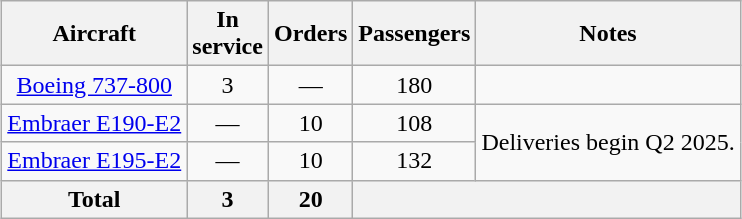<table class="wikitable" style="margin:0.5em auto; text-align:center">
<tr>
<th>Aircraft</th>
<th>In<br>service</th>
<th>Orders</th>
<th>Passengers</th>
<th>Notes</th>
</tr>
<tr>
<td><a href='#'>Boeing 737-800</a></td>
<td>3</td>
<td>—</td>
<td>180</td>
<td></td>
</tr>
<tr>
<td><a href='#'>Embraer E190-E2</a></td>
<td>—</td>
<td>10</td>
<td>108</td>
<td rowspan="2">Deliveries begin Q2 2025.</td>
</tr>
<tr>
<td><a href='#'>Embraer E195-E2</a></td>
<td>—</td>
<td>10</td>
<td>132</td>
</tr>
<tr>
<th>Total</th>
<th>3</th>
<th>20</th>
<th colspan=2></th>
</tr>
</table>
